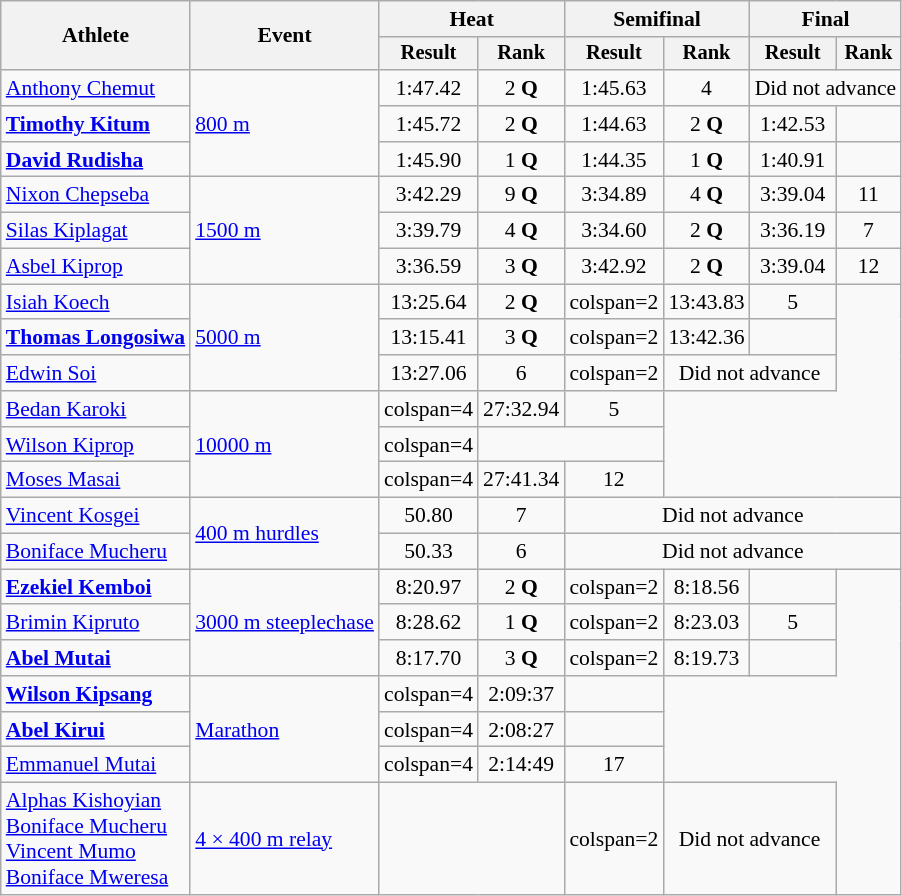<table class="wikitable" style="font-size:90%">
<tr>
<th rowspan="2">Athlete</th>
<th rowspan="2">Event</th>
<th colspan="2">Heat</th>
<th colspan="2">Semifinal</th>
<th colspan="2">Final</th>
</tr>
<tr style="font-size:95%">
<th>Result</th>
<th>Rank</th>
<th>Result</th>
<th>Rank</th>
<th>Result</th>
<th>Rank</th>
</tr>
<tr align=center>
<td align=left><a href='#'>Anthony Chemut</a></td>
<td align=left rowspan=3><a href='#'>800 m</a></td>
<td>1:47.42</td>
<td>2 <strong>Q</strong></td>
<td>1:45.63</td>
<td>4</td>
<td colspan=2>Did not advance</td>
</tr>
<tr align=center>
<td align=left><strong><a href='#'>Timothy Kitum</a></strong></td>
<td>1:45.72</td>
<td>2 <strong>Q</strong></td>
<td>1:44.63</td>
<td>2 <strong>Q</strong></td>
<td>1:42.53</td>
<td></td>
</tr>
<tr align=center>
<td align=left><strong><a href='#'>David Rudisha</a></strong></td>
<td>1:45.90</td>
<td>1 <strong>Q</strong></td>
<td>1:44.35</td>
<td>1 <strong>Q</strong></td>
<td>1:40.91 </td>
<td></td>
</tr>
<tr align=center>
<td align=left><a href='#'>Nixon Chepseba</a></td>
<td align=left rowspan=3><a href='#'>1500 m</a></td>
<td>3:42.29</td>
<td>9 <strong>Q</strong></td>
<td>3:34.89</td>
<td>4 <strong>Q</strong></td>
<td>3:39.04</td>
<td>11</td>
</tr>
<tr align=center>
<td align=left><a href='#'>Silas Kiplagat</a></td>
<td>3:39.79</td>
<td>4 <strong>Q</strong></td>
<td>3:34.60</td>
<td>2 <strong>Q</strong></td>
<td>3:36.19</td>
<td>7</td>
</tr>
<tr align=center>
<td align=left><a href='#'>Asbel Kiprop</a></td>
<td>3:36.59</td>
<td>3 <strong>Q</strong></td>
<td>3:42.92</td>
<td>2 <strong>Q</strong></td>
<td>3:39.04</td>
<td>12</td>
</tr>
<tr align=center>
<td align=left><a href='#'>Isiah Koech</a></td>
<td align=left rowspan=3><a href='#'>5000 m</a></td>
<td>13:25.64</td>
<td>2 <strong>Q</strong></td>
<td>colspan=2 </td>
<td>13:43.83</td>
<td>5</td>
</tr>
<tr align=center>
<td align=left><strong><a href='#'>Thomas Longosiwa</a></strong></td>
<td>13:15.41</td>
<td>3 <strong>Q</strong></td>
<td>colspan=2 </td>
<td>13:42.36</td>
<td></td>
</tr>
<tr align=center>
<td align=left><a href='#'>Edwin Soi</a></td>
<td>13:27.06</td>
<td>6</td>
<td>colspan=2 </td>
<td colspan=2>Did not advance</td>
</tr>
<tr align=center>
<td align=left><a href='#'>Bedan Karoki</a></td>
<td align=left rowspan=3><a href='#'>10000 m</a></td>
<td>colspan=4 </td>
<td>27:32.94</td>
<td>5</td>
</tr>
<tr align=center>
<td align=left><a href='#'>Wilson Kiprop</a></td>
<td>colspan=4 </td>
<td colspan=2></td>
</tr>
<tr align=center>
<td align=left><a href='#'>Moses Masai</a></td>
<td>colspan=4 </td>
<td>27:41.34</td>
<td>12</td>
</tr>
<tr align=center>
<td align=left><a href='#'>Vincent Kosgei</a></td>
<td align=left rowspan=2><a href='#'>400 m hurdles</a></td>
<td>50.80</td>
<td>7</td>
<td colspan=4>Did not advance</td>
</tr>
<tr align=center>
<td align=left><a href='#'>Boniface Mucheru</a></td>
<td>50.33</td>
<td>6</td>
<td colspan=4>Did not advance</td>
</tr>
<tr align=center>
<td align=left><strong><a href='#'>Ezekiel Kemboi</a></strong></td>
<td align=left rowspan=3><a href='#'>3000 m steeplechase</a></td>
<td>8:20.97</td>
<td>2 <strong>Q</strong></td>
<td>colspan=2 </td>
<td>8:18.56</td>
<td></td>
</tr>
<tr align=center>
<td align=left><a href='#'>Brimin Kipruto</a></td>
<td>8:28.62</td>
<td>1 <strong>Q</strong></td>
<td>colspan=2 </td>
<td>8:23.03</td>
<td>5</td>
</tr>
<tr align=center>
<td align=left><strong><a href='#'>Abel Mutai</a></strong></td>
<td>8:17.70</td>
<td>3 <strong>Q</strong></td>
<td>colspan=2 </td>
<td>8:19.73</td>
<td></td>
</tr>
<tr align=center>
<td align=left><strong><a href='#'>Wilson Kipsang</a></strong></td>
<td align=left rowspan=3><a href='#'>Marathon</a></td>
<td>colspan=4 </td>
<td>2:09:37</td>
<td></td>
</tr>
<tr align=center>
<td align=left><strong><a href='#'>Abel Kirui</a></strong></td>
<td>colspan=4 </td>
<td>2:08:27</td>
<td></td>
</tr>
<tr align=center>
<td align=left><a href='#'>Emmanuel Mutai</a></td>
<td>colspan=4 </td>
<td>2:14:49</td>
<td>17</td>
</tr>
<tr align=center>
<td align=left><a href='#'>Alphas Kishoyian</a><br><a href='#'>Boniface Mucheru</a><br><a href='#'>Vincent Mumo</a><br><a href='#'>Boniface Mweresa</a></td>
<td align=left><a href='#'>4 × 400 m relay</a></td>
<td colspan=2></td>
<td>colspan=2 </td>
<td colspan=2>Did not advance</td>
</tr>
</table>
